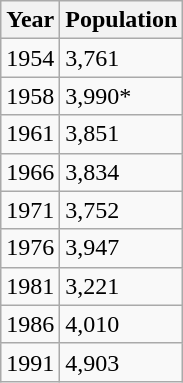<table class="wikitable">
<tr>
<th>Year</th>
<th>Population</th>
</tr>
<tr>
<td>1954</td>
<td>3,761</td>
</tr>
<tr>
<td>1958</td>
<td>3,990*</td>
</tr>
<tr>
<td>1961</td>
<td>3,851</td>
</tr>
<tr>
<td>1966</td>
<td>3,834</td>
</tr>
<tr>
<td>1971</td>
<td>3,752</td>
</tr>
<tr>
<td>1976</td>
<td>3,947</td>
</tr>
<tr>
<td>1981</td>
<td>3,221</td>
</tr>
<tr>
<td>1986</td>
<td>4,010</td>
</tr>
<tr>
<td>1991</td>
<td>4,903</td>
</tr>
</table>
